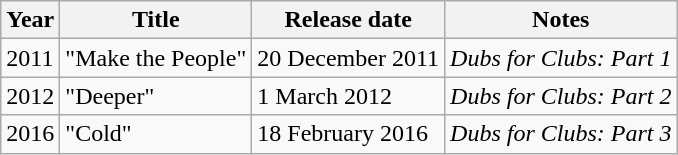<table class="wikitable">
<tr>
<th>Year</th>
<th>Title</th>
<th>Release date</th>
<th>Notes</th>
</tr>
<tr>
<td>2011</td>
<td>"Make the People"</td>
<td>20 December 2011</td>
<td><em>Dubs for Clubs: Part 1</em></td>
</tr>
<tr>
<td>2012</td>
<td>"Deeper"</td>
<td>1 March 2012</td>
<td><em>Dubs for Clubs: Part 2</em></td>
</tr>
<tr>
<td>2016</td>
<td>"Cold"</td>
<td>18 February 2016</td>
<td><em>Dubs for Clubs: Part 3</em></td>
</tr>
</table>
